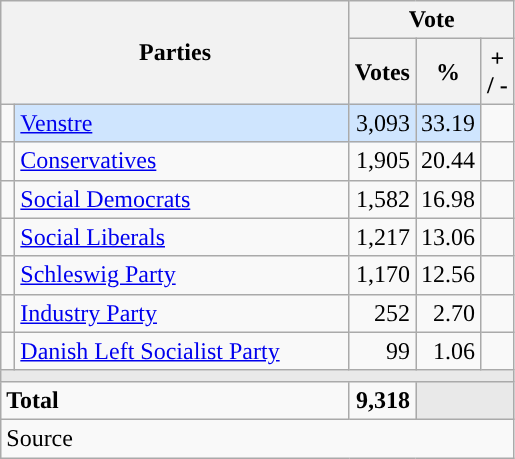<table class="wikitable" style="text-align:right;">
<tr>
<th style="text-align:centre;" rowspan="2" colspan="2" width="225">Parties</th>
<th colspan="3">Vote</th>
</tr>
<tr>
<th width="15">Votes</th>
<th width="15">%</th>
<th width="15">+ / -</th>
</tr>
<tr>
<td width="2" style="color:inherit;background:"></td>
<td bgcolor=#cfe5fe  align="left"><a href='#'>Venstre</a></td>
<td bgcolor=#cfe5fe>3,093</td>
<td bgcolor=#cfe5fe>33.19</td>
<td></td>
</tr>
<tr>
<td width="2" style="color:inherit;background:"></td>
<td align="left"><a href='#'>Conservatives</a></td>
<td>1,905</td>
<td>20.44</td>
<td></td>
</tr>
<tr>
<td width="2" style="color:inherit;background:"></td>
<td align="left"><a href='#'>Social Democrats</a></td>
<td>1,582</td>
<td>16.98</td>
<td></td>
</tr>
<tr>
<td width="2" style="color:inherit;background:"></td>
<td align="left"><a href='#'>Social Liberals</a></td>
<td>1,217</td>
<td>13.06</td>
<td></td>
</tr>
<tr>
<td width="2" style="color:inherit;background:"></td>
<td align="left"><a href='#'>Schleswig Party</a></td>
<td>1,170</td>
<td>12.56</td>
<td></td>
</tr>
<tr>
<td width="2" style="color:inherit;background:"></td>
<td align="left"><a href='#'>Industry Party</a></td>
<td>252</td>
<td>2.70</td>
<td></td>
</tr>
<tr>
<td width="2" style="color:inherit;background:"></td>
<td align="left"><a href='#'>Danish Left Socialist Party</a></td>
<td>99</td>
<td>1.06</td>
<td></td>
</tr>
<tr>
<td colspan="7" bgcolor="#E9E9E9"></td>
</tr>
<tr>
<td align="left" colspan="2"><strong>Total</strong></td>
<td><strong>9,318</strong></td>
<td bgcolor="#E9E9E9" colspan="2"></td>
</tr>
<tr>
<td align="left" colspan="6">Source</td>
</tr>
</table>
